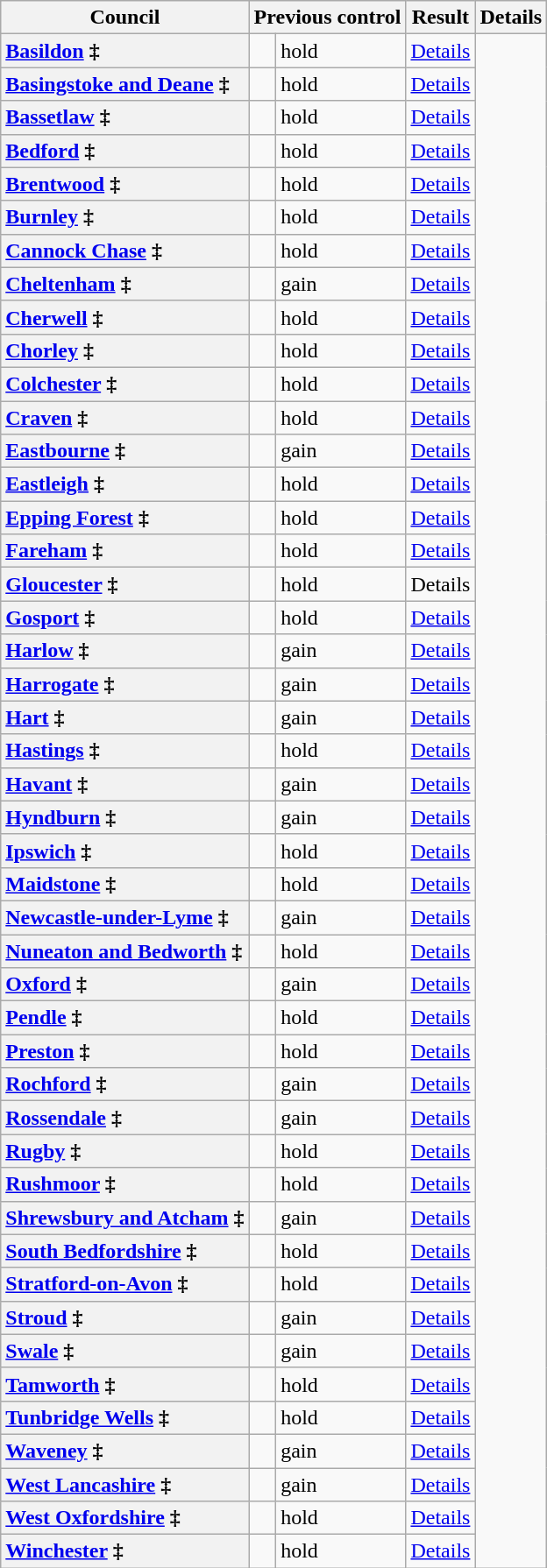<table class="wikitable sortable" border="1">
<tr>
<th scope="col">Council</th>
<th colspan=2>Previous control</th>
<th colspan=2>Result</th>
<th class="unsortable" scope="col">Details</th>
</tr>
<tr>
<th scope="row" style="text-align: left;"><a href='#'>Basildon</a> ‡</th>
<td></td>
<td> hold</td>
<td><a href='#'>Details</a></td>
</tr>
<tr>
<th scope="row" style="text-align: left;"><a href='#'>Basingstoke and Deane</a> ‡</th>
<td></td>
<td> hold</td>
<td><a href='#'>Details</a></td>
</tr>
<tr>
<th scope="row" style="text-align: left;"><a href='#'>Bassetlaw</a> ‡</th>
<td></td>
<td> hold</td>
<td><a href='#'>Details</a></td>
</tr>
<tr>
<th scope="row" style="text-align: left;"><a href='#'>Bedford</a> ‡</th>
<td></td>
<td> hold</td>
<td><a href='#'>Details</a></td>
</tr>
<tr>
<th scope="row" style="text-align: left;"><a href='#'>Brentwood</a> ‡</th>
<td></td>
<td> hold</td>
<td><a href='#'>Details</a></td>
</tr>
<tr>
<th scope="row" style="text-align: left;"><a href='#'>Burnley</a> ‡</th>
<td></td>
<td> hold</td>
<td><a href='#'>Details</a></td>
</tr>
<tr>
<th scope="row" style="text-align: left;"><a href='#'>Cannock Chase</a> ‡</th>
<td></td>
<td> hold</td>
<td><a href='#'>Details</a></td>
</tr>
<tr>
<th scope="row" style="text-align: left;"><a href='#'>Cheltenham</a> ‡</th>
<td></td>
<td> gain</td>
<td><a href='#'>Details</a></td>
</tr>
<tr>
<th scope="row" style="text-align: left;"><a href='#'>Cherwell</a> ‡</th>
<td></td>
<td> hold</td>
<td><a href='#'>Details</a></td>
</tr>
<tr>
<th scope="row" style="text-align: left;"><a href='#'>Chorley</a> ‡</th>
<td></td>
<td> hold</td>
<td><a href='#'>Details</a></td>
</tr>
<tr>
<th scope="row" style="text-align: left;"><a href='#'>Colchester</a> ‡</th>
<td></td>
<td> hold</td>
<td><a href='#'>Details</a></td>
</tr>
<tr>
<th scope="row" style="text-align: left;"><a href='#'>Craven</a> ‡</th>
<td></td>
<td> hold</td>
<td><a href='#'>Details</a></td>
</tr>
<tr>
<th scope="row" style="text-align: left;"><a href='#'>Eastbourne</a> ‡</th>
<td></td>
<td> gain</td>
<td><a href='#'>Details</a></td>
</tr>
<tr>
<th scope="row" style="text-align: left;"><a href='#'>Eastleigh</a> ‡</th>
<td></td>
<td> hold</td>
<td><a href='#'>Details</a></td>
</tr>
<tr>
<th scope="row" style="text-align: left;"><a href='#'>Epping Forest</a> ‡</th>
<td></td>
<td> hold</td>
<td><a href='#'>Details</a></td>
</tr>
<tr>
<th scope="row" style="text-align: left;"><a href='#'>Fareham</a> ‡</th>
<td></td>
<td> hold</td>
<td><a href='#'>Details</a></td>
</tr>
<tr>
<th scope="row" style="text-align: left;"><a href='#'>Gloucester</a> ‡</th>
<td></td>
<td> hold</td>
<td>Details</td>
</tr>
<tr>
<th scope="row" style="text-align: left;"><a href='#'>Gosport</a> ‡</th>
<td></td>
<td> hold</td>
<td><a href='#'>Details</a></td>
</tr>
<tr>
<th scope="row" style="text-align: left;"><a href='#'>Harlow</a> ‡</th>
<td></td>
<td> gain</td>
<td><a href='#'>Details</a></td>
</tr>
<tr>
<th scope="row" style="text-align: left;"><a href='#'>Harrogate</a> ‡</th>
<td></td>
<td> gain</td>
<td><a href='#'>Details</a></td>
</tr>
<tr>
<th scope="row" style="text-align: left;"><a href='#'>Hart</a> ‡</th>
<td></td>
<td> gain</td>
<td><a href='#'>Details</a></td>
</tr>
<tr>
<th scope="row" style="text-align: left;"><a href='#'>Hastings</a> ‡</th>
<td></td>
<td> hold</td>
<td><a href='#'>Details</a></td>
</tr>
<tr>
<th scope="row" style="text-align: left;"><a href='#'>Havant</a> ‡</th>
<td></td>
<td> gain</td>
<td><a href='#'>Details</a></td>
</tr>
<tr>
<th scope="row" style="text-align: left;"><a href='#'>Hyndburn</a> ‡</th>
<td></td>
<td> gain</td>
<td><a href='#'>Details</a></td>
</tr>
<tr>
<th scope="row" style="text-align: left;"><a href='#'>Ipswich</a> ‡</th>
<td></td>
<td> hold</td>
<td><a href='#'>Details</a></td>
</tr>
<tr>
<th scope="row" style="text-align: left;"><a href='#'>Maidstone</a> ‡</th>
<td></td>
<td> hold</td>
<td><a href='#'>Details</a></td>
</tr>
<tr>
<th scope="row" style="text-align: left;"><a href='#'>Newcastle-under-Lyme</a> ‡</th>
<td></td>
<td> gain</td>
<td><a href='#'>Details</a></td>
</tr>
<tr>
<th scope="row" style="text-align: left;"><a href='#'>Nuneaton and Bedworth</a> ‡</th>
<td></td>
<td> hold</td>
<td><a href='#'>Details</a></td>
</tr>
<tr>
<th scope="row" style="text-align: left;"><a href='#'>Oxford</a> ‡</th>
<td></td>
<td> gain</td>
<td><a href='#'>Details</a></td>
</tr>
<tr>
<th scope="row" style="text-align: left;"><a href='#'>Pendle</a> ‡</th>
<td></td>
<td> hold</td>
<td><a href='#'>Details</a></td>
</tr>
<tr>
<th scope="row" style="text-align: left;"><a href='#'>Preston</a> ‡</th>
<td></td>
<td> hold</td>
<td><a href='#'>Details</a></td>
</tr>
<tr>
<th scope="row" style="text-align: left;"><a href='#'>Rochford</a> ‡</th>
<td></td>
<td> gain</td>
<td><a href='#'>Details</a></td>
</tr>
<tr>
<th scope="row" style="text-align: left;"><a href='#'>Rossendale</a> ‡</th>
<td></td>
<td> gain</td>
<td><a href='#'>Details</a></td>
</tr>
<tr>
<th scope="row" style="text-align: left;"><a href='#'>Rugby</a> ‡</th>
<td></td>
<td> hold</td>
<td><a href='#'>Details</a></td>
</tr>
<tr>
<th scope="row" style="text-align: left;"><a href='#'>Rushmoor</a> ‡</th>
<td></td>
<td> hold</td>
<td><a href='#'>Details</a></td>
</tr>
<tr>
<th scope="row" style="text-align: left;"><a href='#'>Shrewsbury and Atcham</a> ‡</th>
<td></td>
<td> gain</td>
<td><a href='#'>Details</a></td>
</tr>
<tr>
<th scope="row" style="text-align: left;"><a href='#'>South Bedfordshire</a> ‡</th>
<td></td>
<td> hold</td>
<td><a href='#'>Details</a></td>
</tr>
<tr>
<th scope="row" style="text-align: left;"><a href='#'>Stratford-on-Avon</a> ‡</th>
<td></td>
<td> hold</td>
<td><a href='#'>Details</a></td>
</tr>
<tr>
<th scope="row" style="text-align: left;"><a href='#'>Stroud</a> ‡</th>
<td></td>
<td> gain</td>
<td><a href='#'>Details</a></td>
</tr>
<tr>
<th scope="row" style="text-align: left;"><a href='#'>Swale</a> ‡</th>
<td></td>
<td> gain</td>
<td><a href='#'>Details</a></td>
</tr>
<tr>
<th scope="row" style="text-align: left;"><a href='#'>Tamworth</a> ‡</th>
<td></td>
<td> hold</td>
<td><a href='#'>Details</a></td>
</tr>
<tr>
<th scope="row" style="text-align: left;"><a href='#'>Tunbridge Wells</a> ‡</th>
<td></td>
<td> hold</td>
<td><a href='#'>Details</a></td>
</tr>
<tr>
<th scope="row" style="text-align: left;"><a href='#'>Waveney</a> ‡</th>
<td></td>
<td> gain</td>
<td><a href='#'>Details</a></td>
</tr>
<tr>
<th scope="row" style="text-align: left;"><a href='#'>West Lancashire</a> ‡</th>
<td></td>
<td> gain</td>
<td><a href='#'>Details</a></td>
</tr>
<tr>
<th scope="row" style="text-align: left;"><a href='#'>West Oxfordshire</a> ‡</th>
<td></td>
<td> hold</td>
<td><a href='#'>Details</a></td>
</tr>
<tr>
<th scope="row" style="text-align: left;"><a href='#'>Winchester</a> ‡</th>
<td></td>
<td> hold</td>
<td><a href='#'>Details</a></td>
</tr>
</table>
